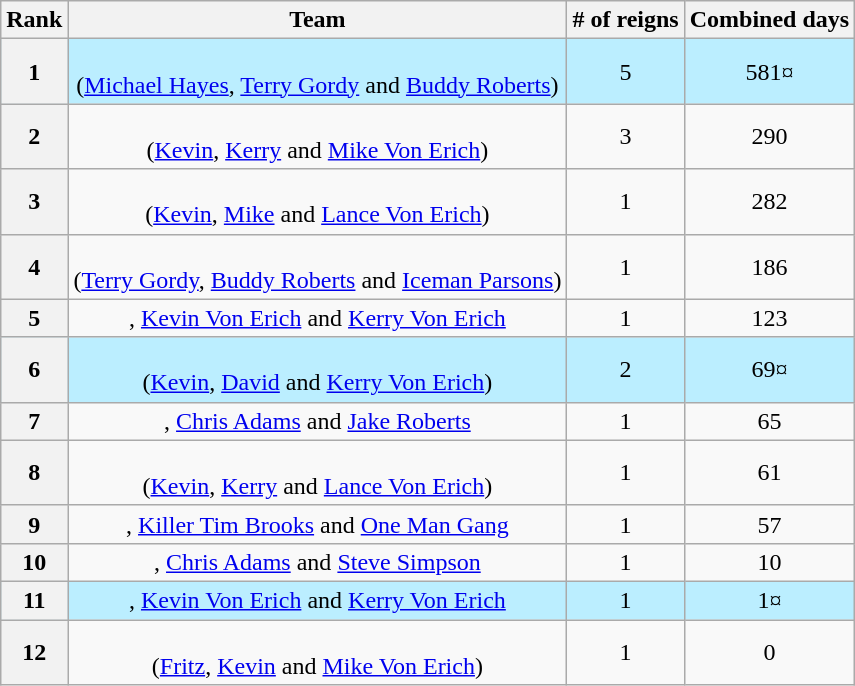<table class="wikitable sortable" style="text-align: center">
<tr>
<th data-sort-type="number" scope="col">Rank</th>
<th scope="col">Team</th>
<th data-sort-type="number" scope="col"># of reigns</th>
<th data-sort-type="number" scope="col">Combined days</th>
</tr>
<tr style="background-color:#bbeeff">
<th>1</th>
<td><br>(<a href='#'>Michael Hayes</a>, <a href='#'>Terry Gordy</a> and <a href='#'>Buddy Roberts</a>)</td>
<td>5</td>
<td>581¤</td>
</tr>
<tr>
<th>2</th>
<td><br>(<a href='#'>Kevin</a>, <a href='#'>Kerry</a> and <a href='#'>Mike Von Erich</a>)</td>
<td>3</td>
<td>290</td>
</tr>
<tr>
<th>3</th>
<td><br>(<a href='#'>Kevin</a>, <a href='#'>Mike</a> and <a href='#'>Lance Von Erich</a>)</td>
<td>1</td>
<td>282</td>
</tr>
<tr>
<th>4</th>
<td><br>(<a href='#'>Terry Gordy</a>, <a href='#'>Buddy Roberts</a> and <a href='#'>Iceman Parsons</a>)</td>
<td>1</td>
<td>186</td>
</tr>
<tr>
<th>5</th>
<td>, <a href='#'>Kevin Von Erich</a> and <a href='#'>Kerry Von Erich</a></td>
<td>1</td>
<td>123</td>
</tr>
<tr style="background-color:#bbeeff">
<th>6</th>
<td><br>(<a href='#'>Kevin</a>, <a href='#'>David</a> and <a href='#'>Kerry Von Erich</a>)</td>
<td>2</td>
<td>69¤</td>
</tr>
<tr>
<th>7</th>
<td>, <a href='#'>Chris Adams</a> and <a href='#'>Jake Roberts</a></td>
<td>1</td>
<td>65</td>
</tr>
<tr>
<th>8</th>
<td><br>(<a href='#'>Kevin</a>, <a href='#'>Kerry</a> and <a href='#'>Lance Von Erich</a>)</td>
<td>1</td>
<td>61</td>
</tr>
<tr>
<th>9</th>
<td>, <a href='#'>Killer Tim Brooks</a> and <a href='#'>One Man Gang</a></td>
<td>1</td>
<td>57</td>
</tr>
<tr>
<th>10</th>
<td>, <a href='#'>Chris Adams</a> and <a href='#'>Steve Simpson</a></td>
<td>1</td>
<td>10</td>
</tr>
<tr style="background-color:#bbeeff">
<th>11</th>
<td>, <a href='#'>Kevin Von Erich</a> and <a href='#'>Kerry Von Erich</a></td>
<td>1</td>
<td>1¤</td>
</tr>
<tr>
<th>12</th>
<td><br>(<a href='#'>Fritz</a>, <a href='#'>Kevin</a> and <a href='#'>Mike Von Erich</a>)</td>
<td>1</td>
<td>0</td>
</tr>
</table>
